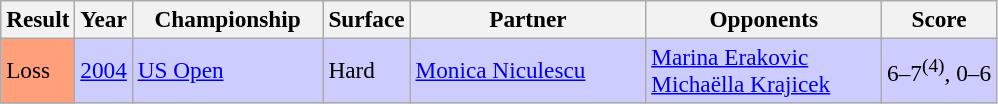<table class="sortable wikitable" style=font-size:97%>
<tr>
<th>Result</th>
<th>Year</th>
<th width=120>Championship</th>
<th>Surface</th>
<th width=150>Partner</th>
<th width=150>Opponents</th>
<th class="unsortable">Score</th>
</tr>
<tr style="background:#ccccff;">
<td style="background:#ffa07a;">Loss</td>
<td><a href='#'>2004</a></td>
<td><a href='#'>US Open</a></td>
<td>Hard</td>
<td> <a href='#'>Monica Niculescu</a></td>
<td> <a href='#'>Marina Erakovic</a> <br>  <a href='#'>Michaëlla Krajicek</a></td>
<td>6–7<sup>(4)</sup>, 0–6</td>
</tr>
</table>
